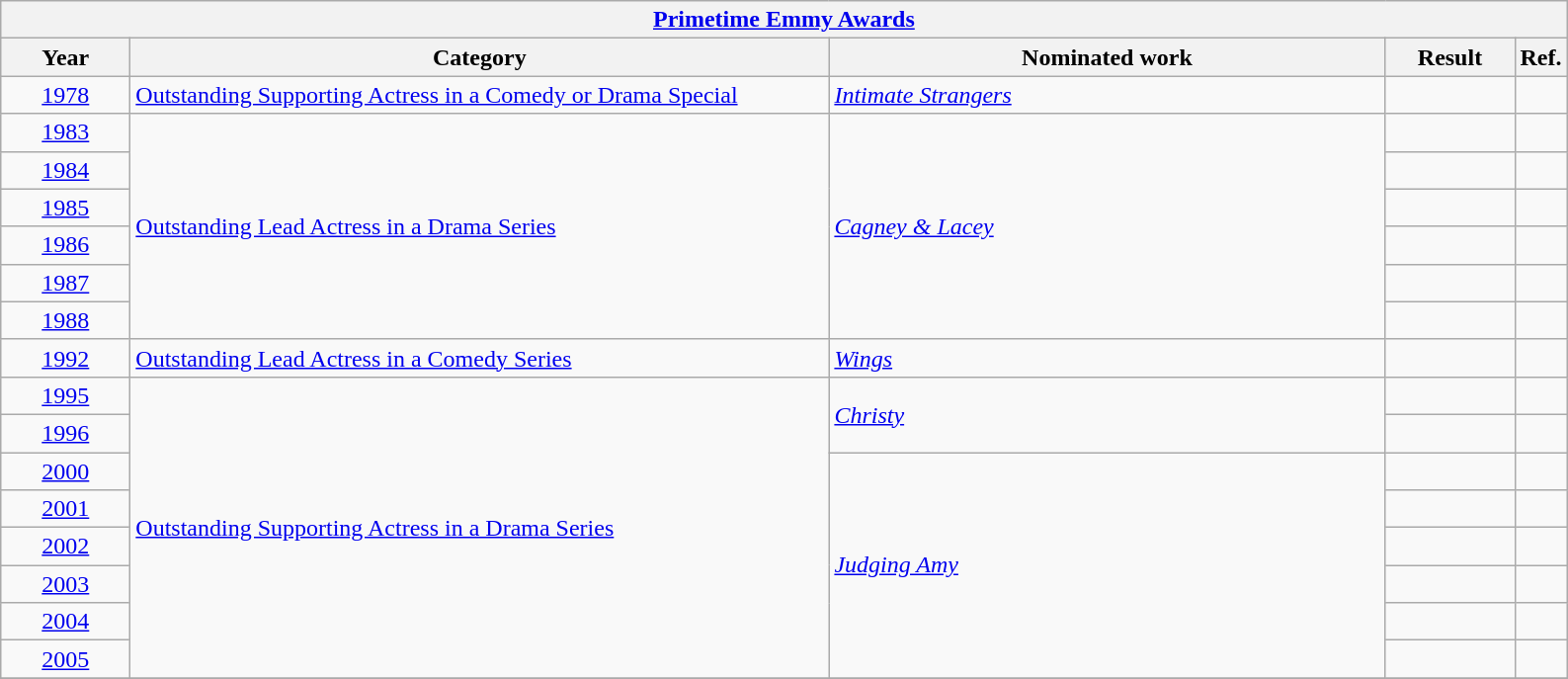<table class=wikitable>
<tr>
<th colspan=5><a href='#'>Primetime Emmy Awards</a></th>
</tr>
<tr>
<th scope="col" style="width:5em;">Year</th>
<th scope="col" style="width:29em;">Category</th>
<th scope="col" style="width:23em;">Nominated work</th>
<th scope="col" style="width:5em;">Result</th>
<th>Ref.</th>
</tr>
<tr>
<td style="text-align:center;"><a href='#'>1978</a></td>
<td><a href='#'>Outstanding Supporting Actress in a Comedy or Drama Special</a></td>
<td><em><a href='#'>Intimate Strangers</a></em></td>
<td></td>
<td></td>
</tr>
<tr>
<td style="text-align:center;"><a href='#'>1983</a></td>
<td rowspan=6><a href='#'>Outstanding Lead Actress in a Drama Series</a></td>
<td rowspan=6><em><a href='#'>Cagney & Lacey</a></em></td>
<td></td>
<td></td>
</tr>
<tr>
<td style="text-align:center;"><a href='#'>1984</a></td>
<td></td>
<td></td>
</tr>
<tr>
<td style="text-align:center;"><a href='#'>1985</a></td>
<td></td>
<td></td>
</tr>
<tr>
<td style="text-align:center;"><a href='#'>1986</a></td>
<td></td>
<td></td>
</tr>
<tr>
<td style="text-align:center;"><a href='#'>1987</a></td>
<td></td>
<td></td>
</tr>
<tr>
<td style="text-align:center;"><a href='#'>1988</a></td>
<td></td>
<td></td>
</tr>
<tr>
<td style="text-align:center;"><a href='#'>1992</a></td>
<td><a href='#'>Outstanding Lead Actress in a Comedy Series</a></td>
<td><em><a href='#'>Wings</a></em></td>
<td></td>
<td></td>
</tr>
<tr>
<td style="text-align:center;"><a href='#'>1995</a></td>
<td rowspan=8><a href='#'>Outstanding Supporting Actress in a Drama Series</a></td>
<td rowspan=2><em><a href='#'>Christy</a></em></td>
<td></td>
<td></td>
</tr>
<tr>
<td style="text-align:center;"><a href='#'>1996</a></td>
<td></td>
<td></td>
</tr>
<tr>
<td style="text-align:center;"><a href='#'>2000</a></td>
<td rowspan=6><em><a href='#'>Judging Amy</a></em></td>
<td></td>
<td></td>
</tr>
<tr>
<td style="text-align:center;"><a href='#'>2001</a></td>
<td></td>
<td></td>
</tr>
<tr>
<td style="text-align:center;"><a href='#'>2002</a></td>
<td></td>
<td></td>
</tr>
<tr>
<td style="text-align:center;"><a href='#'>2003</a></td>
<td></td>
<td></td>
</tr>
<tr>
<td style="text-align:center;"><a href='#'>2004</a></td>
<td></td>
<td></td>
</tr>
<tr>
<td style="text-align:center;"><a href='#'>2005</a></td>
<td></td>
<td></td>
</tr>
<tr>
</tr>
</table>
